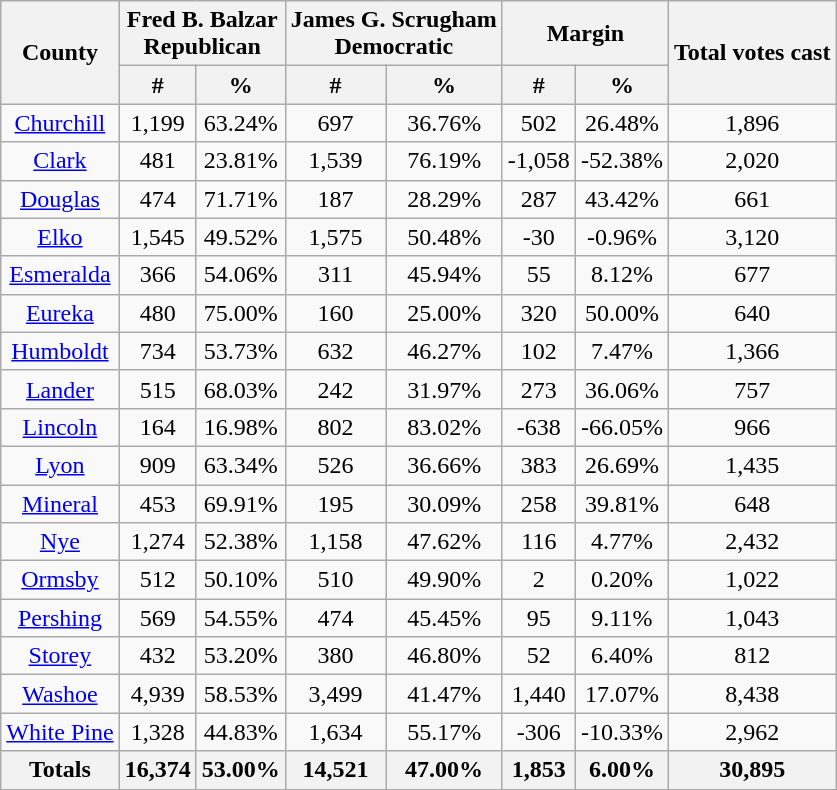<table class="wikitable sortable" style="text-align:center">
<tr>
<th rowspan="2">County</th>
<th style="text-align:center;" colspan="2">Fred B. Balzar<br>Republican</th>
<th style="text-align:center;" colspan="2">James G. Scrugham<br>Democratic</th>
<th style="text-align:center;" colspan="2">Margin</th>
<th style="text-align:center;" rowspan="2">Total votes cast</th>
</tr>
<tr>
<th style="text-align:center;" data-sort-type="number">#</th>
<th style="text-align:center;" data-sort-type="number">%</th>
<th style="text-align:center;" data-sort-type="number">#</th>
<th style="text-align:center;" data-sort-type="number">%</th>
<th style="text-align:center;" data-sort-type="number">#</th>
<th style="text-align:center;" data-sort-type="number">%</th>
</tr>
<tr style="text-align:center;">
<td><a href='#'>Churchill</a></td>
<td>1,199</td>
<td>63.24%</td>
<td>697</td>
<td>36.76%</td>
<td>502</td>
<td>26.48%</td>
<td>1,896</td>
</tr>
<tr style="text-align:center;">
<td><a href='#'>Clark</a></td>
<td>481</td>
<td>23.81%</td>
<td>1,539</td>
<td>76.19%</td>
<td>-1,058</td>
<td>-52.38%</td>
<td>2,020</td>
</tr>
<tr style="text-align:center;">
<td><a href='#'>Douglas</a></td>
<td>474</td>
<td>71.71%</td>
<td>187</td>
<td>28.29%</td>
<td>287</td>
<td>43.42%</td>
<td>661</td>
</tr>
<tr style="text-align:center;">
<td><a href='#'>Elko</a></td>
<td>1,545</td>
<td>49.52%</td>
<td>1,575</td>
<td>50.48%</td>
<td>-30</td>
<td>-0.96%</td>
<td>3,120</td>
</tr>
<tr style="text-align:center;">
<td><a href='#'>Esmeralda</a></td>
<td>366</td>
<td>54.06%</td>
<td>311</td>
<td>45.94%</td>
<td>55</td>
<td>8.12%</td>
<td>677</td>
</tr>
<tr style="text-align:center;">
<td><a href='#'>Eureka</a></td>
<td>480</td>
<td>75.00%</td>
<td>160</td>
<td>25.00%</td>
<td>320</td>
<td>50.00%</td>
<td>640</td>
</tr>
<tr style="text-align:center;">
<td><a href='#'>Humboldt</a></td>
<td>734</td>
<td>53.73%</td>
<td>632</td>
<td>46.27%</td>
<td>102</td>
<td>7.47%</td>
<td>1,366</td>
</tr>
<tr style="text-align:center;">
<td><a href='#'>Lander</a></td>
<td>515</td>
<td>68.03%</td>
<td>242</td>
<td>31.97%</td>
<td>273</td>
<td>36.06%</td>
<td>757</td>
</tr>
<tr style="text-align:center;">
<td><a href='#'>Lincoln</a></td>
<td>164</td>
<td>16.98%</td>
<td>802</td>
<td>83.02%</td>
<td>-638</td>
<td>-66.05%</td>
<td>966</td>
</tr>
<tr style="text-align:center;">
<td><a href='#'>Lyon</a></td>
<td>909</td>
<td>63.34%</td>
<td>526</td>
<td>36.66%</td>
<td>383</td>
<td>26.69%</td>
<td>1,435</td>
</tr>
<tr style="text-align:center;">
<td><a href='#'>Mineral</a></td>
<td>453</td>
<td>69.91%</td>
<td>195</td>
<td>30.09%</td>
<td>258</td>
<td>39.81%</td>
<td>648</td>
</tr>
<tr style="text-align:center;">
<td><a href='#'>Nye</a></td>
<td>1,274</td>
<td>52.38%</td>
<td>1,158</td>
<td>47.62%</td>
<td>116</td>
<td>4.77%</td>
<td>2,432</td>
</tr>
<tr style="text-align:center;">
<td><a href='#'>Ormsby</a></td>
<td>512</td>
<td>50.10%</td>
<td>510</td>
<td>49.90%</td>
<td>2</td>
<td>0.20%</td>
<td>1,022</td>
</tr>
<tr style="text-align:center;">
<td><a href='#'>Pershing</a></td>
<td>569</td>
<td>54.55%</td>
<td>474</td>
<td>45.45%</td>
<td>95</td>
<td>9.11%</td>
<td>1,043</td>
</tr>
<tr style="text-align:center;">
<td><a href='#'>Storey</a></td>
<td>432</td>
<td>53.20%</td>
<td>380</td>
<td>46.80%</td>
<td>52</td>
<td>6.40%</td>
<td>812</td>
</tr>
<tr style="text-align:center;">
<td><a href='#'>Washoe</a></td>
<td>4,939</td>
<td>58.53%</td>
<td>3,499</td>
<td>41.47%</td>
<td>1,440</td>
<td>17.07%</td>
<td>8,438</td>
</tr>
<tr style="text-align:center;">
<td><a href='#'>White Pine</a></td>
<td>1,328</td>
<td>44.83%</td>
<td>1,634</td>
<td>55.17%</td>
<td>-306</td>
<td>-10.33%</td>
<td>2,962</td>
</tr>
<tr style="text-align:center;">
<th>Totals</th>
<th>16,374</th>
<th>53.00%</th>
<th>14,521</th>
<th>47.00%</th>
<th>1,853</th>
<th>6.00%</th>
<th>30,895</th>
</tr>
</table>
